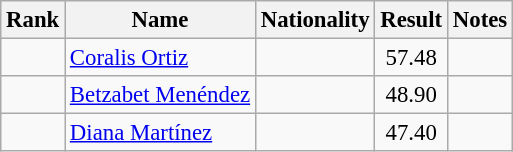<table class="wikitable sortable" style="text-align:center;font-size:95%">
<tr>
<th>Rank</th>
<th>Name</th>
<th>Nationality</th>
<th>Result</th>
<th>Notes</th>
</tr>
<tr>
<td></td>
<td align=left><a href='#'>Coralis Ortiz</a></td>
<td align=left></td>
<td>57.48</td>
<td></td>
</tr>
<tr>
<td></td>
<td align=left><a href='#'>Betzabet Menéndez</a></td>
<td align=left></td>
<td>48.90</td>
<td></td>
</tr>
<tr>
<td></td>
<td align=left><a href='#'>Diana Martínez</a></td>
<td align=left></td>
<td>47.40</td>
<td></td>
</tr>
</table>
